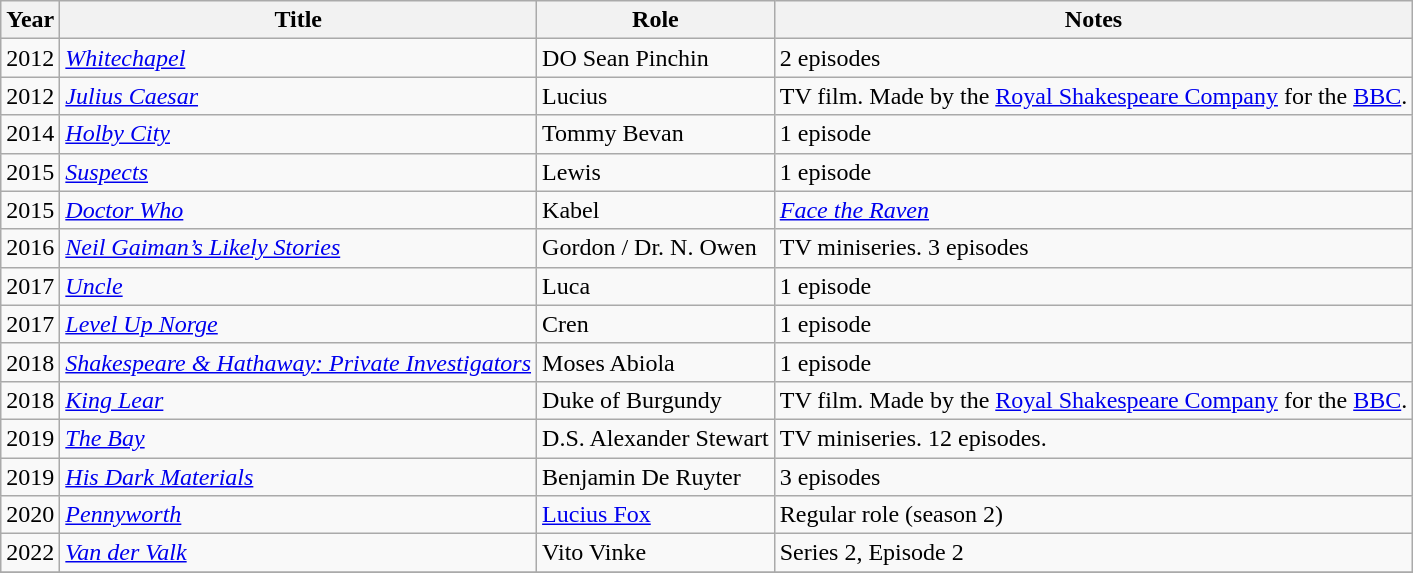<table class="wikitable">
<tr>
<th>Year</th>
<th>Title</th>
<th>Role</th>
<th>Notes</th>
</tr>
<tr>
<td>2012</td>
<td><em><a href='#'>Whitechapel</a></em></td>
<td>DO Sean Pinchin</td>
<td>2 episodes</td>
</tr>
<tr>
<td>2012</td>
<td><em><a href='#'>Julius Caesar</a></em></td>
<td>Lucius</td>
<td>TV film. Made by the <a href='#'>Royal Shakespeare Company</a> for the <a href='#'>BBC</a>.</td>
</tr>
<tr>
<td>2014</td>
<td><em><a href='#'>Holby City</a></em></td>
<td>Tommy Bevan</td>
<td>1 episode</td>
</tr>
<tr>
<td>2015</td>
<td><em><a href='#'>Suspects</a></em></td>
<td>Lewis</td>
<td>1 episode</td>
</tr>
<tr>
<td>2015</td>
<td><em><a href='#'>Doctor Who</a></em></td>
<td>Kabel</td>
<td><em><a href='#'>Face the Raven</a></em></td>
</tr>
<tr>
<td>2016</td>
<td><em><a href='#'>Neil Gaiman’s Likely Stories</a></em></td>
<td>Gordon / Dr. N. Owen</td>
<td>TV miniseries. 3 episodes</td>
</tr>
<tr>
<td>2017</td>
<td><em><a href='#'>Uncle</a></em></td>
<td>Luca</td>
<td>1 episode</td>
</tr>
<tr>
<td>2017</td>
<td><em><a href='#'>Level Up Norge</a></em></td>
<td>Cren</td>
<td>1 episode</td>
</tr>
<tr>
<td>2018</td>
<td><em><a href='#'>Shakespeare & Hathaway: Private Investigators</a></em></td>
<td>Moses Abiola</td>
<td>1 episode</td>
</tr>
<tr>
<td>2018</td>
<td><em><a href='#'>King Lear</a></em></td>
<td>Duke of Burgundy</td>
<td>TV film. Made by the <a href='#'>Royal Shakespeare Company</a> for the <a href='#'>BBC</a>.</td>
</tr>
<tr>
<td>2019</td>
<td><em><a href='#'>The Bay</a></em></td>
<td>D.S. Alexander Stewart</td>
<td>TV miniseries. 12 episodes.</td>
</tr>
<tr>
<td>2019</td>
<td><em><a href='#'>His Dark Materials</a></em></td>
<td>Benjamin De Ruyter</td>
<td>3 episodes</td>
</tr>
<tr>
<td>2020</td>
<td><em><a href='#'>Pennyworth</a></em></td>
<td><a href='#'>Lucius Fox</a></td>
<td>Regular role (season 2)</td>
</tr>
<tr>
<td>2022</td>
<td><em><a href='#'>Van der Valk</a></em></td>
<td>Vito Vinke</td>
<td>Series 2, Episode 2</td>
</tr>
<tr>
</tr>
</table>
